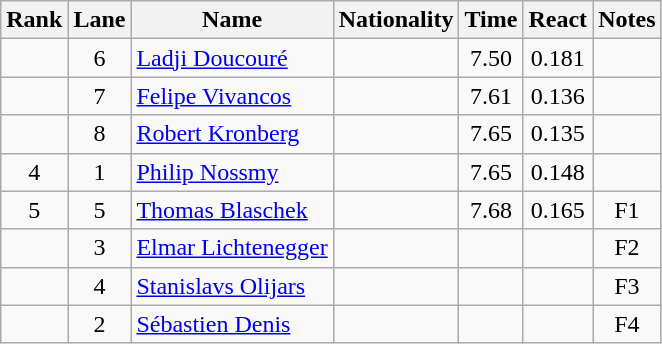<table class="wikitable sortable" style="text-align:center">
<tr>
<th>Rank</th>
<th>Lane</th>
<th>Name</th>
<th>Nationality</th>
<th>Time</th>
<th>React</th>
<th>Notes</th>
</tr>
<tr>
<td></td>
<td>6</td>
<td align="left"><a href='#'>Ladji Doucouré</a></td>
<td align=left></td>
<td>7.50</td>
<td>0.181</td>
<td></td>
</tr>
<tr>
<td></td>
<td>7</td>
<td align="left"><a href='#'>Felipe Vivancos</a></td>
<td align=left></td>
<td>7.61</td>
<td>0.136</td>
<td></td>
</tr>
<tr>
<td></td>
<td>8</td>
<td align="left"><a href='#'>Robert Kronberg</a></td>
<td align=left></td>
<td>7.65</td>
<td>0.135</td>
<td></td>
</tr>
<tr>
<td>4</td>
<td>1</td>
<td align="left"><a href='#'>Philip Nossmy</a></td>
<td align=left></td>
<td>7.65</td>
<td>0.148</td>
<td></td>
</tr>
<tr>
<td>5</td>
<td>5</td>
<td align="left"><a href='#'>Thomas Blaschek</a></td>
<td align=left></td>
<td>7.68</td>
<td>0.165</td>
<td>F1</td>
</tr>
<tr>
<td></td>
<td>3</td>
<td align="left"><a href='#'>Elmar Lichtenegger</a></td>
<td align=left></td>
<td></td>
<td></td>
<td>F2</td>
</tr>
<tr>
<td></td>
<td>4</td>
<td align="left"><a href='#'>Stanislavs Olijars</a></td>
<td align=left></td>
<td></td>
<td></td>
<td>F3</td>
</tr>
<tr>
<td></td>
<td>2</td>
<td align="left"><a href='#'>Sébastien Denis</a></td>
<td align=left></td>
<td></td>
<td></td>
<td>F4</td>
</tr>
</table>
